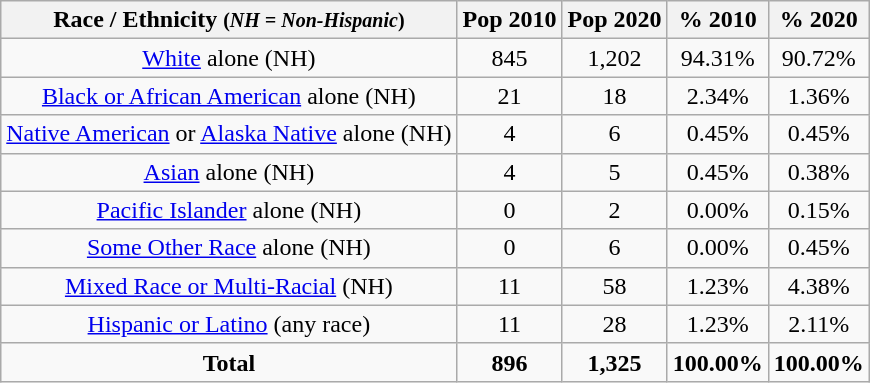<table class="wikitable" style="text-align:center;">
<tr>
<th>Race / Ethnicity <small>(<em>NH = Non-Hispanic</em>)</small></th>
<th>Pop 2010</th>
<th>Pop 2020</th>
<th>% 2010</th>
<th>% 2020</th>
</tr>
<tr>
<td><a href='#'>White</a> alone (NH)</td>
<td>845</td>
<td>1,202</td>
<td>94.31%</td>
<td>90.72%</td>
</tr>
<tr>
<td><a href='#'>Black or African American</a> alone (NH)</td>
<td>21</td>
<td>18</td>
<td>2.34%</td>
<td>1.36%</td>
</tr>
<tr>
<td><a href='#'>Native American</a> or <a href='#'>Alaska Native</a> alone (NH)</td>
<td>4</td>
<td>6</td>
<td>0.45%</td>
<td>0.45%</td>
</tr>
<tr>
<td><a href='#'>Asian</a> alone (NH)</td>
<td>4</td>
<td>5</td>
<td>0.45%</td>
<td>0.38%</td>
</tr>
<tr>
<td><a href='#'>Pacific Islander</a> alone (NH)</td>
<td>0</td>
<td>2</td>
<td>0.00%</td>
<td>0.15%</td>
</tr>
<tr>
<td><a href='#'>Some Other Race</a> alone (NH)</td>
<td>0</td>
<td>6</td>
<td>0.00%</td>
<td>0.45%</td>
</tr>
<tr>
<td><a href='#'>Mixed Race or Multi-Racial</a> (NH)</td>
<td>11</td>
<td>58</td>
<td>1.23%</td>
<td>4.38%</td>
</tr>
<tr>
<td><a href='#'>Hispanic or Latino</a> (any race)</td>
<td>11</td>
<td>28</td>
<td>1.23%</td>
<td>2.11%</td>
</tr>
<tr>
<td><strong>Total</strong></td>
<td><strong>896</strong></td>
<td><strong>1,325</strong></td>
<td><strong>100.00%</strong></td>
<td><strong>100.00%</strong></td>
</tr>
</table>
